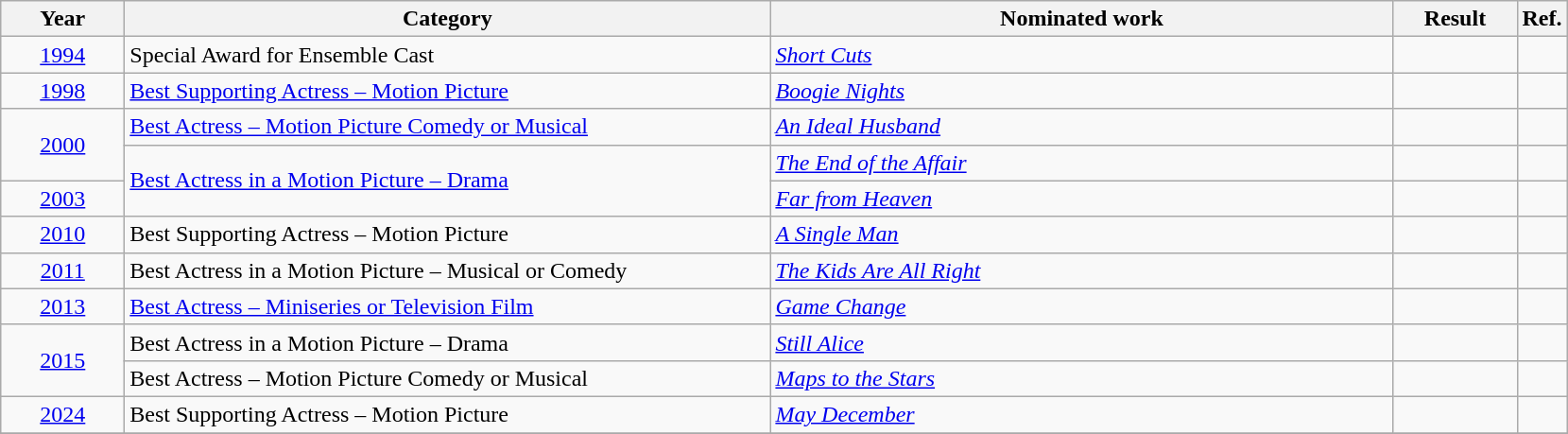<table class=wikitable>
<tr>
<th scope="col" style="width:5em;">Year</th>
<th scope="col" style="width:28em;">Category</th>
<th scope="col" style="width:27em;">Nominated work</th>
<th scope="col" style="width:5em;">Result</th>
<th>Ref.</th>
</tr>
<tr>
<td style="text-align:center;"><a href='#'>1994</a></td>
<td>Special Award for Ensemble Cast </td>
<td><em><a href='#'>Short Cuts</a></em></td>
<td></td>
<td style="text-align:center;"></td>
</tr>
<tr>
<td style="text-align:center;"><a href='#'>1998</a></td>
<td><a href='#'>Best Supporting Actress – Motion Picture</a></td>
<td><em><a href='#'>Boogie Nights</a></em></td>
<td></td>
<td style="text-align:center;"></td>
</tr>
<tr>
<td style="text-align:center;", rowspan="2"><a href='#'>2000</a></td>
<td><a href='#'>Best Actress – Motion Picture Comedy or Musical</a></td>
<td><em><a href='#'>An Ideal Husband</a></em></td>
<td></td>
<td style="text-align:center;"></td>
</tr>
<tr>
<td rowspan="2"><a href='#'>Best Actress in a Motion Picture – Drama</a></td>
<td><em><a href='#'>The End of the Affair</a></em></td>
<td></td>
<td style="text-align:center;"></td>
</tr>
<tr>
<td style="text-align:center;"><a href='#'>2003</a></td>
<td><em><a href='#'>Far from Heaven</a></em></td>
<td></td>
<td style="text-align:center;"></td>
</tr>
<tr>
<td style="text-align:center;"><a href='#'>2010</a></td>
<td>Best Supporting Actress – Motion Picture</td>
<td><em><a href='#'>A Single Man</a></em></td>
<td></td>
<td style="text-align:center;"></td>
</tr>
<tr>
<td style="text-align:center;"><a href='#'>2011</a></td>
<td>Best Actress in a Motion Picture – Musical or Comedy</td>
<td><em><a href='#'>The Kids Are All Right</a></em></td>
<td></td>
<td style="text-align:center;"></td>
</tr>
<tr>
<td style="text-align:center;"><a href='#'>2013</a></td>
<td><a href='#'>Best Actress – Miniseries or Television Film</a></td>
<td><em><a href='#'>Game Change</a></em></td>
<td></td>
<td style="text-align:center;"></td>
</tr>
<tr>
<td style="text-align:center;", rowspan="2"><a href='#'>2015</a></td>
<td>Best Actress in a Motion Picture – Drama</td>
<td><em><a href='#'>Still Alice</a></em></td>
<td></td>
<td style="text-align:center;"></td>
</tr>
<tr>
<td>Best Actress – Motion Picture Comedy or Musical</td>
<td><em><a href='#'>Maps to the Stars</a></em></td>
<td></td>
<td style="text-align:center;"></td>
</tr>
<tr>
<td style="text-align:center;"><a href='#'>2024</a></td>
<td>Best Supporting Actress – Motion Picture</td>
<td><em><a href='#'>May December</a></em></td>
<td></td>
<td style="text-align:center;"></td>
</tr>
<tr>
</tr>
</table>
